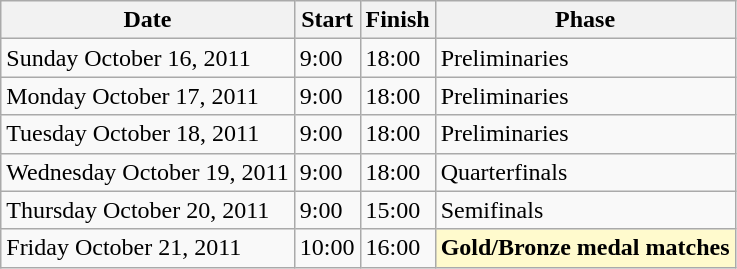<table class=wikitable>
<tr>
<th>Date</th>
<th>Start</th>
<th>Finish</th>
<th>Phase</th>
</tr>
<tr>
<td>Sunday October 16, 2011</td>
<td>9:00</td>
<td>18:00</td>
<td>Preliminaries</td>
</tr>
<tr>
<td>Monday October 17, 2011</td>
<td>9:00</td>
<td>18:00</td>
<td>Preliminaries</td>
</tr>
<tr>
<td>Tuesday October 18, 2011</td>
<td>9:00</td>
<td>18:00</td>
<td>Preliminaries</td>
</tr>
<tr>
<td>Wednesday October 19, 2011</td>
<td>9:00</td>
<td>18:00</td>
<td>Quarterfinals</td>
</tr>
<tr>
<td>Thursday October 20, 2011</td>
<td>9:00</td>
<td>15:00</td>
<td>Semifinals</td>
</tr>
<tr>
<td>Friday October 21, 2011</td>
<td>10:00</td>
<td>16:00</td>
<td style=background:lemonchiffon><strong>Gold/Bronze medal matches</strong></td>
</tr>
</table>
